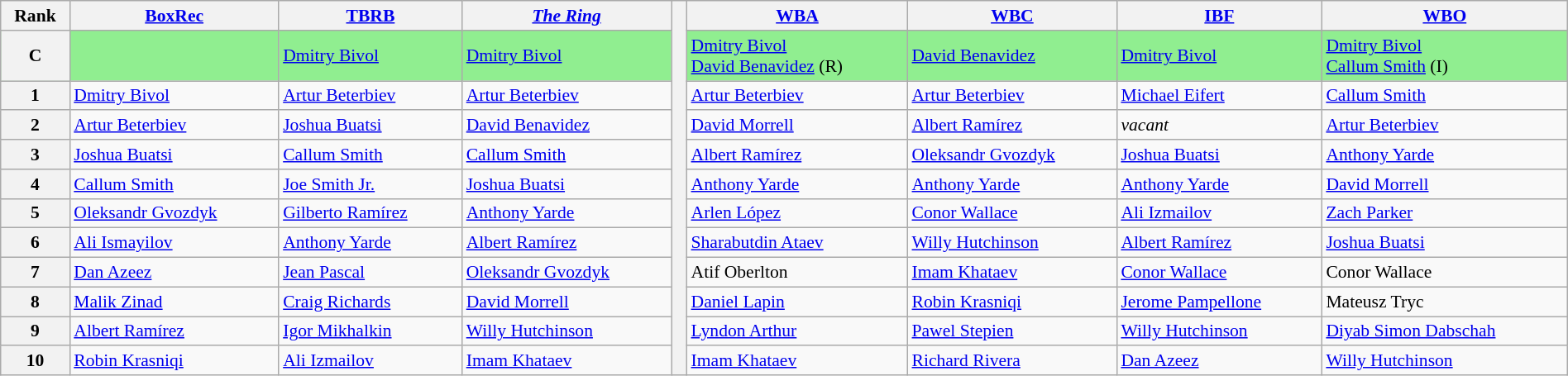<table class="wikitable" style="text-align:left; font-size:90%; width:100%;">
<tr>
<th>Rank</th>
<th><a href='#'>BoxRec</a></th>
<th><a href='#'>TBRB</a></th>
<th><em><a href='#'>The Ring</a></em></th>
<th rowspan="12" style="width:1%;"></th>
<th><a href='#'>WBA</a></th>
<th><a href='#'>WBC</a></th>
<th><a href='#'>IBF</a></th>
<th><a href='#'>WBO</a></th>
</tr>
<tr style="background:lightgreen;">
<th scope="row">C</th>
<td></td>
<td><a href='#'>Dmitry Bivol</a></td>
<td><a href='#'>Dmitry Bivol</a></td>
<td><a href='#'>Dmitry Bivol</a>  <br><a href='#'>David Benavidez</a> (R)</td>
<td><a href='#'>David Benavidez</a></td>
<td><a href='#'>Dmitry Bivol</a></td>
<td><a href='#'>Dmitry Bivol</a> <br><a href='#'>Callum Smith</a> (I)</td>
</tr>
<tr>
<th scope="row">1</th>
<td><a href='#'>Dmitry Bivol</a></td>
<td><a href='#'>Artur Beterbiev</a></td>
<td><a href='#'>Artur Beterbiev</a></td>
<td><a href='#'>Artur Beterbiev</a></td>
<td><a href='#'>Artur Beterbiev</a></td>
<td><a href='#'>Michael Eifert</a></td>
<td><a href='#'>Callum Smith</a></td>
</tr>
<tr>
<th scope="row">2</th>
<td><a href='#'>Artur Beterbiev</a></td>
<td><a href='#'>Joshua Buatsi</a></td>
<td><a href='#'>David Benavidez</a></td>
<td><a href='#'>David Morrell</a></td>
<td><a href='#'>Albert Ramírez</a></td>
<td><em>vacant</em></td>
<td><a href='#'>Artur Beterbiev</a></td>
</tr>
<tr>
<th scope="row">3</th>
<td><a href='#'>Joshua Buatsi</a></td>
<td><a href='#'>Callum Smith</a></td>
<td><a href='#'>Callum Smith</a></td>
<td><a href='#'>Albert Ramírez</a></td>
<td><a href='#'>Oleksandr Gvozdyk</a></td>
<td><a href='#'>Joshua Buatsi</a></td>
<td><a href='#'>Anthony Yarde</a></td>
</tr>
<tr>
<th scope="row">4</th>
<td><a href='#'>Callum Smith</a></td>
<td><a href='#'>Joe Smith Jr.</a></td>
<td><a href='#'>Joshua Buatsi</a></td>
<td><a href='#'>Anthony Yarde</a></td>
<td><a href='#'>Anthony Yarde</a></td>
<td><a href='#'>Anthony Yarde</a></td>
<td><a href='#'>David Morrell</a></td>
</tr>
<tr>
<th scope="row">5</th>
<td><a href='#'>Oleksandr Gvozdyk</a></td>
<td><a href='#'>Gilberto Ramírez</a></td>
<td><a href='#'>Anthony Yarde</a></td>
<td><a href='#'>Arlen López</a></td>
<td><a href='#'>Conor Wallace</a></td>
<td><a href='#'>Ali Izmailov</a></td>
<td><a href='#'>Zach Parker</a></td>
</tr>
<tr>
<th scope="row">6</th>
<td><a href='#'>Ali Ismayilov</a></td>
<td><a href='#'>Anthony Yarde</a></td>
<td><a href='#'>Albert Ramírez</a></td>
<td><a href='#'>Sharabutdin Ataev</a></td>
<td><a href='#'>Willy Hutchinson</a></td>
<td><a href='#'>Albert Ramírez</a></td>
<td><a href='#'>Joshua Buatsi</a></td>
</tr>
<tr>
<th scope="row">7</th>
<td><a href='#'>Dan Azeez</a></td>
<td><a href='#'>Jean Pascal</a></td>
<td><a href='#'>Oleksandr Gvozdyk</a></td>
<td>Atif Oberlton</td>
<td><a href='#'>Imam Khataev</a></td>
<td><a href='#'>Conor Wallace</a></td>
<td>Conor Wallace</td>
</tr>
<tr>
<th scope="row">8</th>
<td><a href='#'>Malik Zinad</a></td>
<td><a href='#'>Craig Richards</a></td>
<td><a href='#'>David Morrell</a></td>
<td><a href='#'>Daniel Lapin</a></td>
<td><a href='#'>Robin Krasniqi</a></td>
<td><a href='#'>Jerome Pampellone</a></td>
<td>Mateusz Tryc</td>
</tr>
<tr>
<th scope="row">9</th>
<td><a href='#'>Albert Ramírez</a></td>
<td><a href='#'>Igor Mikhalkin</a></td>
<td><a href='#'>Willy Hutchinson</a></td>
<td><a href='#'>Lyndon Arthur</a></td>
<td><a href='#'>Pawel Stepien</a></td>
<td><a href='#'>Willy Hutchinson</a></td>
<td><a href='#'>Diyab Simon Dabschah</a></td>
</tr>
<tr>
<th scope="row">10</th>
<td><a href='#'>Robin Krasniqi</a></td>
<td><a href='#'>Ali Izmailov</a></td>
<td><a href='#'>Imam Khataev</a></td>
<td><a href='#'>Imam Khataev</a></td>
<td><a href='#'>Richard Rivera</a></td>
<td><a href='#'>Dan Azeez</a></td>
<td><a href='#'>Willy Hutchinson</a></td>
</tr>
</table>
